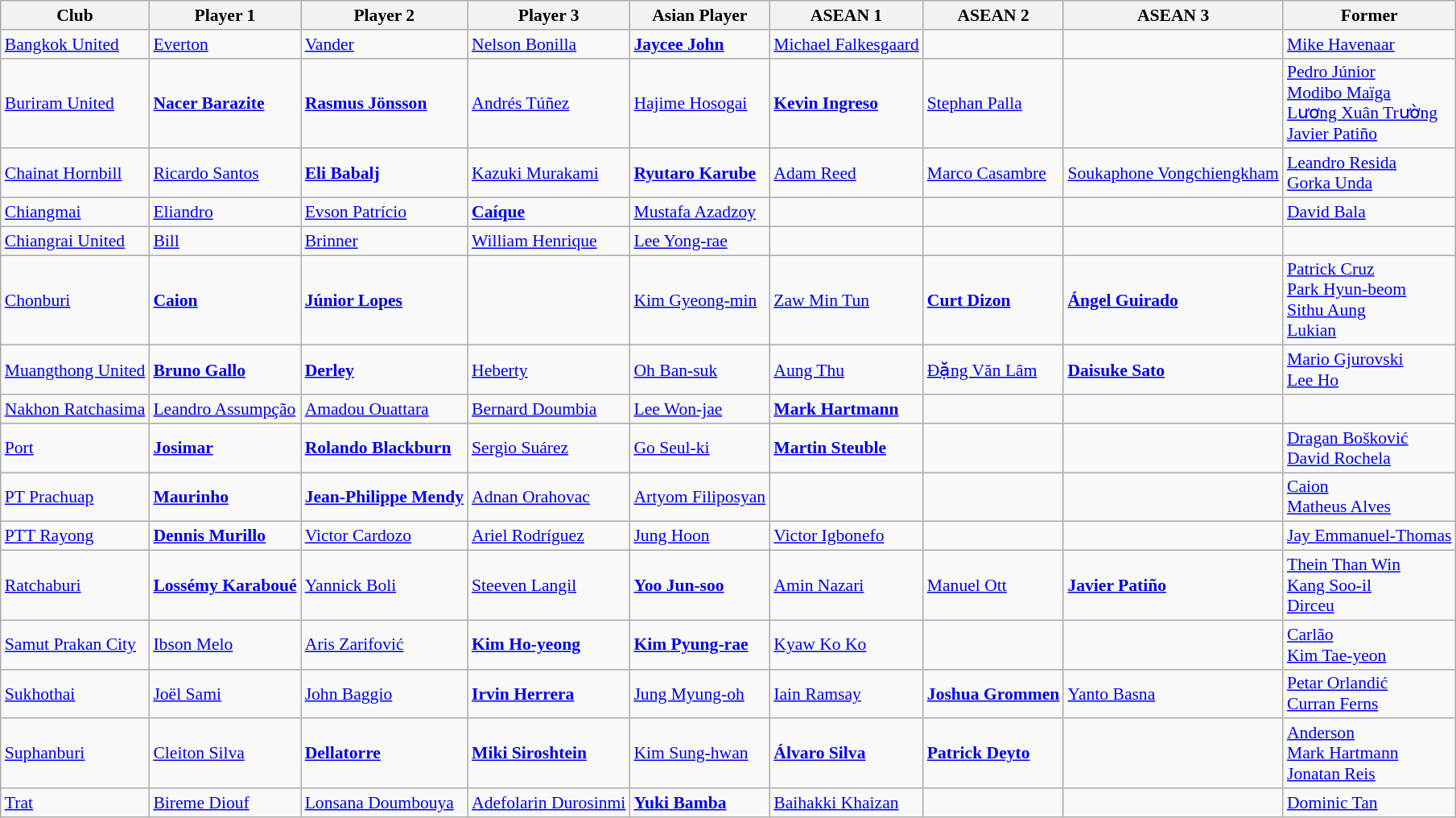<table class="wikitable sortable" style="font-size:90%;">
<tr>
<th>Club</th>
<th>Player 1</th>
<th>Player 2</th>
<th>Player 3</th>
<th>Asian Player</th>
<th>ASEAN 1</th>
<th>ASEAN 2</th>
<th>ASEAN 3</th>
<th>Former</th>
</tr>
<tr>
<td><a href='#'>Bangkok United</a></td>
<td> <a href='#'>Everton</a></td>
<td> <a href='#'>Vander</a></td>
<td> <a href='#'>Nelson Bonilla</a></td>
<td> <strong><a href='#'>Jaycee John</a></strong></td>
<td> <a href='#'>Michael Falkesgaard</a></td>
<td></td>
<td></td>
<td> <a href='#'>Mike Havenaar</a></td>
</tr>
<tr>
<td><a href='#'>Buriram United</a></td>
<td> <strong><a href='#'>Nacer Barazite</a></strong></td>
<td> <strong><a href='#'>Rasmus Jönsson</a></strong></td>
<td> <a href='#'>Andrés Túñez</a></td>
<td> <a href='#'>Hajime Hosogai</a></td>
<td> <strong><a href='#'>Kevin Ingreso</a></strong></td>
<td> <a href='#'>Stephan Palla</a></td>
<td></td>
<td> <a href='#'>Pedro Júnior</a> <br> <a href='#'>Modibo Maïga</a> <br> <a href='#'>Lương Xuân Trường</a> <br>  <a href='#'>Javier Patiño</a></td>
</tr>
<tr>
<td><a href='#'>Chainat Hornbill</a></td>
<td> <a href='#'>Ricardo Santos</a></td>
<td> <strong><a href='#'>Eli Babalj</a></strong></td>
<td> <a href='#'>Kazuki Murakami</a></td>
<td> <strong><a href='#'>Ryutaro Karube</a></strong></td>
<td> <a href='#'>Adam Reed</a></td>
<td> <a href='#'>Marco Casambre</a></td>
<td> <a href='#'>Soukaphone Vongchiengkham</a></td>
<td> <a href='#'>Leandro Resida</a> <br>  <a href='#'>Gorka Unda</a></td>
</tr>
<tr>
<td><a href='#'>Chiangmai</a></td>
<td> <a href='#'>Eliandro</a></td>
<td> <a href='#'>Evson Patrício</a></td>
<td> <strong><a href='#'>Caíque</a></strong></td>
<td> <a href='#'>Mustafa Azadzoy</a></td>
<td></td>
<td></td>
<td></td>
<td> <a href='#'>David Bala</a></td>
</tr>
<tr>
<td><a href='#'>Chiangrai United</a></td>
<td> <a href='#'>Bill</a></td>
<td> <a href='#'>Brinner</a></td>
<td> <a href='#'>William Henrique</a></td>
<td> <a href='#'>Lee Yong-rae</a></td>
<td></td>
<td></td>
<td></td>
<td></td>
</tr>
<tr>
<td><a href='#'>Chonburi</a></td>
<td> <strong><a href='#'>Caion</a></strong></td>
<td> <strong><a href='#'>Júnior Lopes</a></strong></td>
<td></td>
<td> <a href='#'>Kim Gyeong-min</a></td>
<td> <a href='#'>Zaw Min Tun</a></td>
<td> <strong><a href='#'>Curt Dizon</a></strong></td>
<td> <strong><a href='#'>Ángel Guirado</a></strong></td>
<td> <a href='#'>Patrick Cruz</a> <br>  <a href='#'>Park Hyun-beom</a> <br>  <a href='#'>Sithu Aung</a> <br>  <a href='#'>Lukian</a></td>
</tr>
<tr>
<td><a href='#'>Muangthong United</a></td>
<td> <strong><a href='#'>Bruno Gallo</a></strong></td>
<td> <strong><a href='#'>Derley</a></strong></td>
<td> <a href='#'>Heberty</a></td>
<td> <a href='#'>Oh Ban-suk</a></td>
<td> <a href='#'>Aung Thu</a></td>
<td> <a href='#'>Đặng Văn Lâm</a></td>
<td> <strong><a href='#'>Daisuke Sato</a></strong></td>
<td> <a href='#'>Mario Gjurovski</a> <br>  <a href='#'>Lee Ho</a></td>
</tr>
<tr>
<td><a href='#'>Nakhon Ratchasima</a></td>
<td> <a href='#'>Leandro Assumpção</a></td>
<td> <a href='#'>Amadou Ouattara</a></td>
<td> <a href='#'>Bernard Doumbia</a></td>
<td> <a href='#'>Lee Won-jae</a></td>
<td> <strong><a href='#'>Mark Hartmann</a></strong></td>
<td></td>
<td></td>
<td></td>
</tr>
<tr>
<td><a href='#'>Port</a></td>
<td> <strong><a href='#'>Josimar</a></strong></td>
<td> <strong><a href='#'>Rolando Blackburn</a></strong></td>
<td> <a href='#'>Sergio Suárez</a></td>
<td> <a href='#'>Go Seul-ki</a></td>
<td> <strong><a href='#'>Martin Steuble</a></strong></td>
<td></td>
<td></td>
<td> <a href='#'>Dragan Bošković</a><br> <a href='#'>David Rochela</a></td>
</tr>
<tr>
<td><a href='#'>PT Prachuap</a></td>
<td> <strong><a href='#'>Maurinho</a></strong></td>
<td> <strong><a href='#'>Jean-Philippe Mendy</a></strong></td>
<td> <a href='#'>Adnan Orahovac</a></td>
<td> <a href='#'>Artyom Filiposyan</a></td>
<td></td>
<td></td>
<td></td>
<td> <a href='#'>Caion</a> <br>  <a href='#'>Matheus Alves</a> <br></td>
</tr>
<tr>
<td><a href='#'>PTT Rayong</a></td>
<td> <strong><a href='#'>Dennis Murillo</a></strong></td>
<td> <a href='#'>Victor Cardozo</a></td>
<td> <a href='#'>Ariel Rodríguez</a></td>
<td> <a href='#'>Jung Hoon</a></td>
<td> <a href='#'>Victor Igbonefo</a></td>
<td></td>
<td></td>
<td> <a href='#'>Jay Emmanuel-Thomas</a></td>
</tr>
<tr>
<td><a href='#'>Ratchaburi</a></td>
<td> <strong><a href='#'>Lossémy Karaboué</a></strong></td>
<td> <a href='#'>Yannick Boli</a></td>
<td> <a href='#'>Steeven Langil</a></td>
<td><strong> <a href='#'>Yoo Jun-soo</a></strong></td>
<td> <a href='#'>Amin Nazari</a></td>
<td> <a href='#'>Manuel Ott</a></td>
<td><strong> <a href='#'>Javier Patiño</a></strong></td>
<td> <a href='#'>Thein Than Win</a> <br>  <a href='#'>Kang Soo-il</a> <br>  <a href='#'>Dirceu</a></td>
</tr>
<tr>
<td><a href='#'>Samut Prakan City</a></td>
<td> <a href='#'>Ibson Melo</a></td>
<td> <a href='#'>Aris Zarifović</a></td>
<td> <strong><a href='#'>Kim Ho-yeong</a></strong></td>
<td> <strong><a href='#'>Kim Pyung-rae</a></strong></td>
<td> <a href='#'>Kyaw Ko Ko</a></td>
<td></td>
<td></td>
<td> <a href='#'>Carlão</a> <br>  <a href='#'>Kim Tae-yeon</a></td>
</tr>
<tr>
<td><a href='#'>Sukhothai</a></td>
<td> <a href='#'>Joël Sami</a></td>
<td> <a href='#'>John Baggio</a></td>
<td> <strong><a href='#'>Irvin Herrera</a></strong></td>
<td> <a href='#'>Jung Myung-oh</a></td>
<td> <a href='#'>Iain Ramsay</a></td>
<td> <strong><a href='#'>Joshua Grommen</a> </strong></td>
<td> <a href='#'>Yanto Basna</a></td>
<td> <a href='#'>Petar Orlandić</a> <br>  <a href='#'>Curran Ferns</a></td>
</tr>
<tr>
<td><a href='#'>Suphanburi</a></td>
<td> <a href='#'>Cleiton Silva</a></td>
<td> <strong><a href='#'>Dellatorre</a> </strong></td>
<td> <strong><a href='#'>Miki Siroshtein</a></strong></td>
<td> <a href='#'>Kim Sung-hwan</a></td>
<td> <strong><a href='#'>Álvaro Silva</a></strong></td>
<td> <strong><a href='#'>Patrick Deyto</a></strong></td>
<td></td>
<td> <a href='#'>Anderson</a><br> <a href='#'>Mark Hartmann</a> <br>  <a href='#'>Jonatan Reis</a></td>
</tr>
<tr>
<td><a href='#'>Trat</a></td>
<td> <a href='#'>Bireme Diouf</a></td>
<td> <a href='#'>Lonsana Doumbouya</a></td>
<td> <a href='#'>Adefolarin Durosinmi</a></td>
<td><strong> <a href='#'>Yuki Bamba</a></strong></td>
<td> <a href='#'>Baihakki Khaizan</a></td>
<td></td>
<td></td>
<td> <a href='#'>Dominic Tan</a></td>
</tr>
</table>
